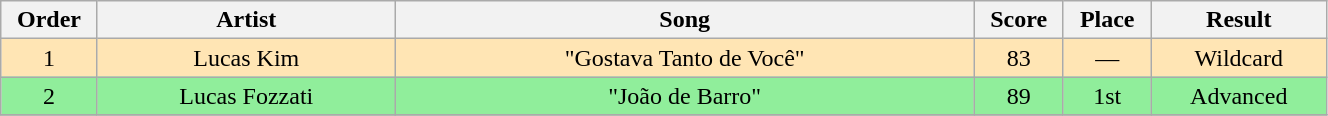<table class="wikitable" style="text-align:center; width:70%;">
<tr>
<th scope="col" width="05%">Order</th>
<th scope="col" width="17%">Artist</th>
<th scope="col" width="33%">Song</th>
<th scope="col" width="05%">Score</th>
<th scope="col" width="05%">Place</th>
<th scope="col" width="10%">Result</th>
</tr>
<tr bgcolor=FFE5B4>
<td>1</td>
<td>Lucas Kim</td>
<td>"Gostava Tanto de Você"</td>
<td>83</td>
<td>—</td>
<td>Wildcard</td>
</tr>
<tr bgcolor=90EE9B>
<td>2</td>
<td>Lucas Fozzati</td>
<td>"João de Barro"</td>
<td>89</td>
<td>1st</td>
<td>Advanced</td>
</tr>
<tr>
</tr>
</table>
